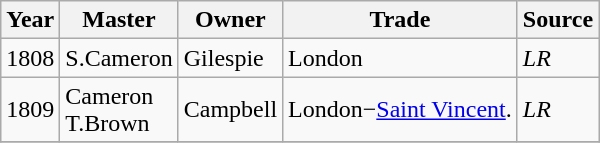<table class=" wikitable">
<tr>
<th>Year</th>
<th>Master</th>
<th>Owner</th>
<th>Trade</th>
<th>Source</th>
</tr>
<tr>
<td>1808</td>
<td>S.Cameron</td>
<td>Gilespie</td>
<td>London</td>
<td><em>LR</em></td>
</tr>
<tr>
<td>1809</td>
<td>Cameron<br>T.Brown</td>
<td>Campbell</td>
<td>London−<a href='#'>Saint Vincent</a>.</td>
<td><em>LR</em></td>
</tr>
<tr>
</tr>
</table>
